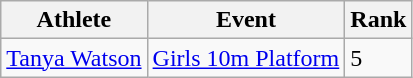<table class="wikitable">
<tr>
<th>Athlete</th>
<th>Event</th>
<th>Rank</th>
</tr>
<tr>
<td><a href='#'>Tanya Watson</a></td>
<td><a href='#'>Girls 10m Platform</a></td>
<td>5</td>
</tr>
</table>
